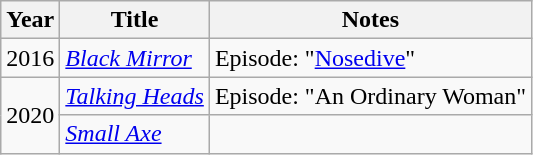<table class="wikitable sortable">
<tr>
<th>Year</th>
<th>Title</th>
<th class="unsortable">Notes</th>
</tr>
<tr>
<td>2016</td>
<td><em><a href='#'>Black Mirror</a></em></td>
<td>Episode: "<a href='#'>Nosedive</a>"</td>
</tr>
<tr>
<td rowspan="2">2020</td>
<td><em><a href='#'>Talking Heads</a></em></td>
<td>Episode: "An Ordinary Woman"</td>
</tr>
<tr>
<td><em><a href='#'>Small Axe</a></em></td>
<td></td>
</tr>
</table>
